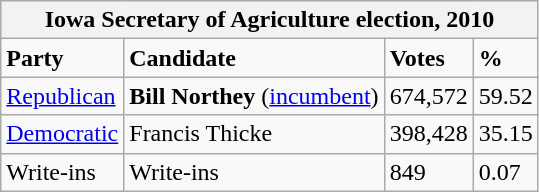<table class="wikitable">
<tr>
<th colspan="4">Iowa Secretary of Agriculture election, 2010</th>
</tr>
<tr>
<td><strong>Party</strong></td>
<td><strong>Candidate</strong></td>
<td><strong>Votes</strong></td>
<td><strong>%</strong></td>
</tr>
<tr>
<td><a href='#'>Republican</a></td>
<td><strong>Bill Northey</strong> (<a href='#'>incumbent</a>)</td>
<td>674,572</td>
<td>59.52</td>
</tr>
<tr>
<td><a href='#'>Democratic</a></td>
<td>Francis Thicke</td>
<td>398,428</td>
<td>35.15</td>
</tr>
<tr>
<td>Write-ins</td>
<td>Write-ins</td>
<td>849</td>
<td>0.07</td>
</tr>
</table>
